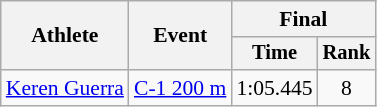<table class=wikitable style="font-size:90%;">
<tr>
<th rowspan="2">Athlete</th>
<th rowspan="2">Event</th>
<th colspan=2>Final</th>
</tr>
<tr style="font-size:95%">
<th>Time</th>
<th>Rank</th>
</tr>
<tr align=center>
<td align=left><a href='#'>Keren Guerra</a></td>
<td align=left><a href='#'>C-1 200 m</a></td>
<td>1:05.445</td>
<td>8</td>
</tr>
</table>
